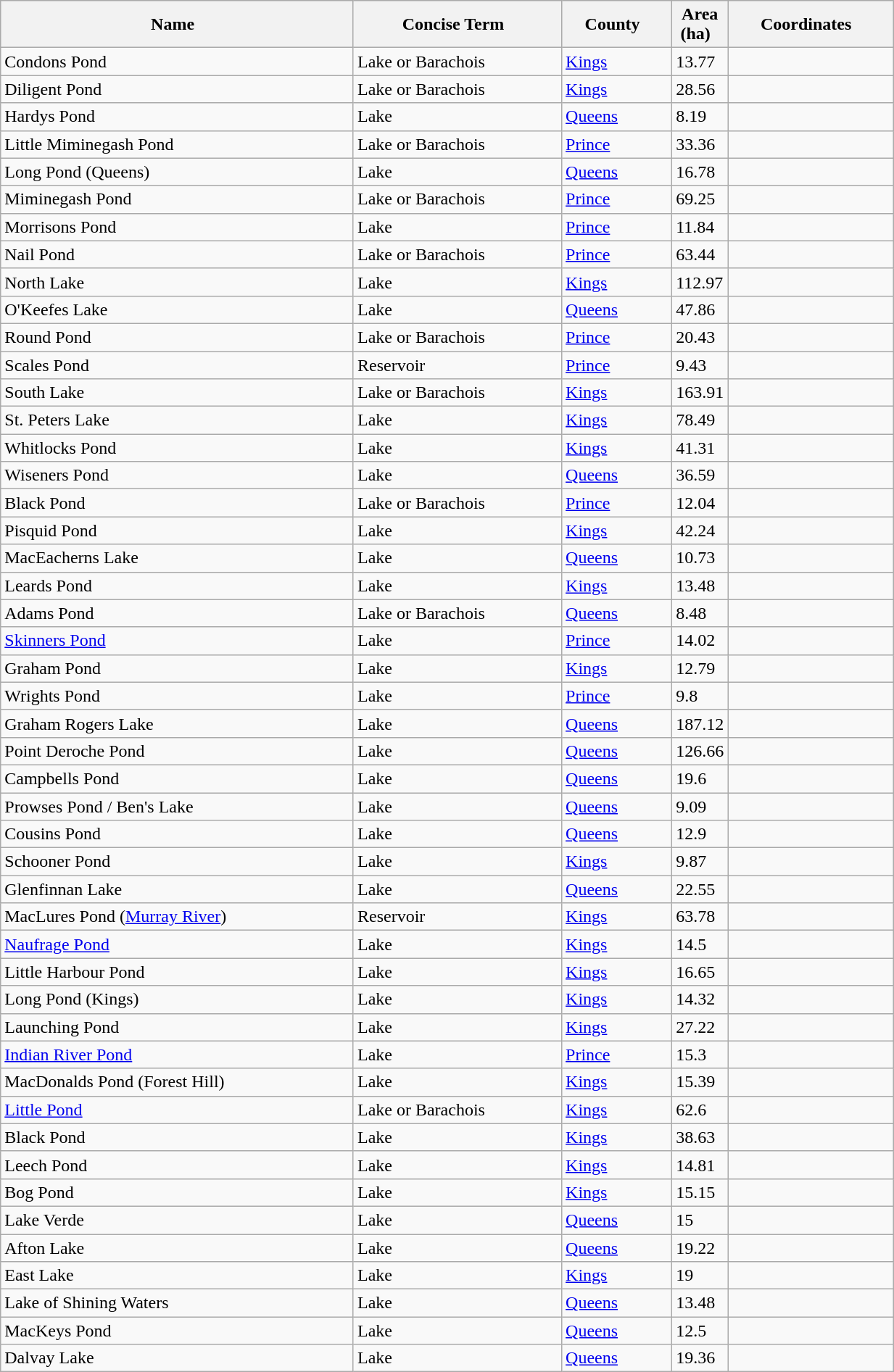<table class="wikitable sortable" style="width:65%">
<tr>
<th width="*"><strong>Name</strong>  </th>
<th width="*"><strong>Concise Term</strong>  </th>
<th width="*"><strong>County</strong>  </th>
<th width="5px"><strong>Area</strong> (ha)  </th>
<th width="*"><strong>Coordinates</strong>  </th>
</tr>
<tr ->
<td>Condons Pond</td>
<td>Lake or Barachois</td>
<td><a href='#'>Kings</a></td>
<td>13.77</td>
<td></td>
</tr>
<tr>
<td>Diligent Pond</td>
<td>Lake or Barachois</td>
<td><a href='#'>Kings</a></td>
<td>28.56</td>
<td></td>
</tr>
<tr>
<td>Hardys Pond</td>
<td>Lake</td>
<td><a href='#'>Queens</a></td>
<td>8.19</td>
<td></td>
</tr>
<tr>
<td>Little Miminegash Pond</td>
<td>Lake or Barachois</td>
<td><a href='#'>Prince</a></td>
<td>33.36</td>
<td></td>
</tr>
<tr>
<td>Long Pond (Queens)</td>
<td>Lake</td>
<td><a href='#'>Queens</a></td>
<td>16.78</td>
<td></td>
</tr>
<tr>
<td>Miminegash Pond</td>
<td>Lake or Barachois</td>
<td><a href='#'>Prince</a></td>
<td>69.25</td>
<td></td>
</tr>
<tr>
<td>Morrisons Pond</td>
<td>Lake</td>
<td><a href='#'>Prince</a></td>
<td>11.84</td>
<td></td>
</tr>
<tr>
<td>Nail Pond</td>
<td>Lake or Barachois</td>
<td><a href='#'>Prince</a></td>
<td>63.44</td>
<td></td>
</tr>
<tr>
<td>North Lake</td>
<td>Lake</td>
<td><a href='#'>Kings</a></td>
<td>112.97</td>
<td></td>
</tr>
<tr>
<td>O'Keefes Lake</td>
<td>Lake</td>
<td><a href='#'>Queens</a></td>
<td>47.86</td>
<td></td>
</tr>
<tr>
<td>Round Pond</td>
<td>Lake or Barachois</td>
<td><a href='#'>Prince</a></td>
<td>20.43</td>
<td></td>
</tr>
<tr>
<td>Scales Pond</td>
<td>Reservoir</td>
<td><a href='#'>Prince</a></td>
<td>9.43</td>
<td></td>
</tr>
<tr>
<td>South Lake</td>
<td>Lake or Barachois</td>
<td><a href='#'>Kings</a></td>
<td>163.91</td>
<td></td>
</tr>
<tr>
<td>St. Peters Lake</td>
<td>Lake</td>
<td><a href='#'>Kings</a></td>
<td>78.49</td>
<td></td>
</tr>
<tr>
<td>Whitlocks Pond</td>
<td>Lake</td>
<td><a href='#'>Kings</a></td>
<td>41.31</td>
<td></td>
</tr>
<tr>
<td>Wiseners Pond</td>
<td>Lake</td>
<td><a href='#'>Queens</a></td>
<td>36.59</td>
<td></td>
</tr>
<tr>
<td>Black Pond</td>
<td>Lake or Barachois</td>
<td><a href='#'>Prince</a></td>
<td>12.04</td>
<td></td>
</tr>
<tr>
<td>Pisquid Pond</td>
<td>Lake</td>
<td><a href='#'>Kings</a></td>
<td>42.24</td>
<td></td>
</tr>
<tr>
<td>MacEacherns Lake</td>
<td>Lake</td>
<td><a href='#'>Queens</a></td>
<td>10.73</td>
<td></td>
</tr>
<tr>
<td>Leards Pond</td>
<td>Lake</td>
<td><a href='#'>Kings</a></td>
<td>13.48</td>
<td></td>
</tr>
<tr>
<td>Adams Pond</td>
<td>Lake or Barachois</td>
<td><a href='#'>Queens</a></td>
<td>8.48</td>
<td></td>
</tr>
<tr>
<td><a href='#'>Skinners Pond</a></td>
<td>Lake</td>
<td><a href='#'>Prince</a></td>
<td>14.02</td>
<td></td>
</tr>
<tr>
<td>Graham Pond</td>
<td>Lake</td>
<td><a href='#'>Kings</a></td>
<td>12.79</td>
<td></td>
</tr>
<tr>
<td>Wrights Pond</td>
<td>Lake</td>
<td><a href='#'>Prince</a></td>
<td>9.8</td>
<td></td>
</tr>
<tr>
<td>Graham Rogers Lake</td>
<td>Lake</td>
<td><a href='#'>Queens</a></td>
<td>187.12</td>
<td></td>
</tr>
<tr>
<td>Point Deroche Pond</td>
<td>Lake</td>
<td><a href='#'>Queens</a></td>
<td>126.66</td>
<td></td>
</tr>
<tr>
<td>Campbells Pond</td>
<td>Lake</td>
<td><a href='#'>Queens</a></td>
<td>19.6</td>
<td></td>
</tr>
<tr>
<td>Prowses Pond / Ben's Lake</td>
<td>Lake</td>
<td><a href='#'>Queens</a></td>
<td>9.09</td>
<td></td>
</tr>
<tr>
<td>Cousins Pond</td>
<td>Lake</td>
<td><a href='#'>Queens</a></td>
<td>12.9</td>
<td></td>
</tr>
<tr>
<td>Schooner Pond</td>
<td>Lake</td>
<td><a href='#'>Kings</a></td>
<td>9.87</td>
<td></td>
</tr>
<tr>
<td>Glenfinnan Lake</td>
<td>Lake</td>
<td><a href='#'>Queens</a></td>
<td>22.55</td>
<td></td>
</tr>
<tr>
<td>MacLures Pond (<a href='#'>Murray River</a>)</td>
<td>Reservoir</td>
<td><a href='#'>Kings</a></td>
<td>63.78</td>
<td></td>
</tr>
<tr>
<td><a href='#'>Naufrage Pond</a></td>
<td>Lake</td>
<td><a href='#'>Kings</a></td>
<td>14.5</td>
<td></td>
</tr>
<tr>
<td>Little Harbour Pond</td>
<td>Lake</td>
<td><a href='#'>Kings</a></td>
<td>16.65</td>
<td></td>
</tr>
<tr>
<td>Long Pond (Kings)</td>
<td>Lake</td>
<td><a href='#'>Kings</a></td>
<td>14.32</td>
<td></td>
</tr>
<tr>
<td>Launching Pond</td>
<td>Lake</td>
<td><a href='#'>Kings</a></td>
<td>27.22</td>
<td></td>
</tr>
<tr>
<td><a href='#'>Indian River Pond</a></td>
<td>Lake</td>
<td><a href='#'>Prince</a></td>
<td>15.3</td>
<td></td>
</tr>
<tr>
<td>MacDonalds Pond (Forest Hill)</td>
<td>Lake</td>
<td><a href='#'>Kings</a></td>
<td>15.39</td>
<td></td>
</tr>
<tr>
<td><a href='#'>Little Pond</a></td>
<td>Lake or Barachois</td>
<td><a href='#'>Kings</a></td>
<td>62.6</td>
<td></td>
</tr>
<tr>
<td>Black Pond</td>
<td>Lake</td>
<td><a href='#'>Kings</a></td>
<td>38.63</td>
<td></td>
</tr>
<tr>
<td>Leech Pond</td>
<td>Lake</td>
<td><a href='#'>Kings</a></td>
<td>14.81</td>
<td></td>
</tr>
<tr>
<td>Bog Pond</td>
<td>Lake</td>
<td><a href='#'>Kings</a></td>
<td>15.15</td>
<td></td>
</tr>
<tr>
<td>Lake Verde</td>
<td>Lake</td>
<td><a href='#'>Queens</a></td>
<td>15</td>
<td></td>
</tr>
<tr>
<td>Afton Lake</td>
<td>Lake</td>
<td><a href='#'>Queens</a></td>
<td>19.22</td>
<td></td>
</tr>
<tr>
<td>East Lake</td>
<td>Lake</td>
<td><a href='#'>Kings</a></td>
<td>19</td>
<td></td>
</tr>
<tr>
<td>Lake of Shining Waters</td>
<td>Lake</td>
<td><a href='#'>Queens</a></td>
<td>13.48</td>
<td></td>
</tr>
<tr>
<td>MacKeys Pond</td>
<td>Lake</td>
<td><a href='#'>Queens</a></td>
<td>12.5</td>
<td></td>
</tr>
<tr>
<td>Dalvay Lake</td>
<td>Lake</td>
<td><a href='#'>Queens</a></td>
<td>19.36</td>
<td></td>
</tr>
</table>
